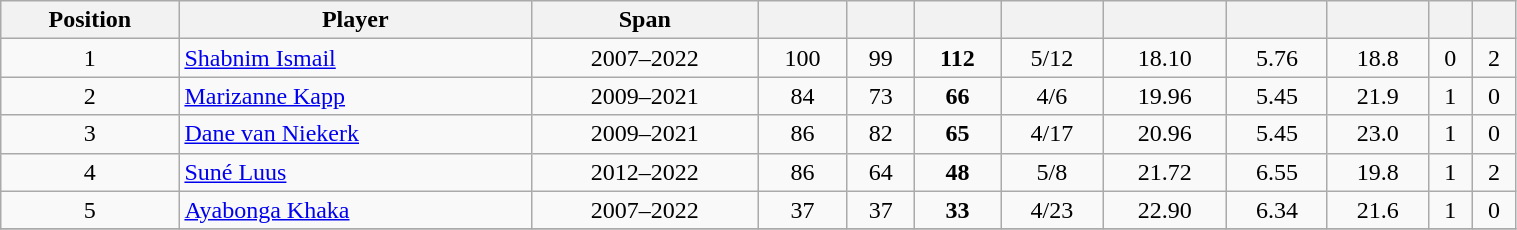<table class="wikitable" style="text-align: center; width:80%">
<tr>
<th>Position</th>
<th>Player</th>
<th>Span</th>
<th></th>
<th></th>
<th></th>
<th></th>
<th></th>
<th></th>
<th></th>
<th></th>
<th></th>
</tr>
<tr>
<td>1</td>
<td align="left"><a href='#'>Shabnim Ismail</a></td>
<td>2007–2022</td>
<td>100</td>
<td>99</td>
<td><strong>112</strong></td>
<td>5/12</td>
<td>18.10</td>
<td>5.76</td>
<td>18.8</td>
<td>0</td>
<td>2</td>
</tr>
<tr>
<td>2</td>
<td align="left"><a href='#'>Marizanne Kapp</a></td>
<td>2009–2021</td>
<td>84</td>
<td>73</td>
<td><strong>66</strong></td>
<td>4/6</td>
<td>19.96</td>
<td>5.45</td>
<td>21.9</td>
<td>1</td>
<td>0</td>
</tr>
<tr>
<td>3</td>
<td align="left"><a href='#'>Dane van Niekerk</a></td>
<td>2009–2021</td>
<td>86</td>
<td>82</td>
<td><strong>65</strong></td>
<td>4/17</td>
<td>20.96</td>
<td>5.45</td>
<td>23.0</td>
<td>1</td>
<td>0</td>
</tr>
<tr>
<td>4</td>
<td align="left"><a href='#'>Suné Luus</a></td>
<td>2012–2022</td>
<td>86</td>
<td>64</td>
<td><strong>48</strong></td>
<td>5/8</td>
<td>21.72</td>
<td>6.55</td>
<td>19.8</td>
<td>1</td>
<td>2</td>
</tr>
<tr>
<td>5</td>
<td align="left"><a href='#'>Ayabonga Khaka</a></td>
<td>2007–2022</td>
<td>37</td>
<td>37</td>
<td><strong>33</strong></td>
<td>4/23</td>
<td>22.90</td>
<td>6.34</td>
<td>21.6</td>
<td>1</td>
<td>0</td>
</tr>
<tr>
</tr>
</table>
